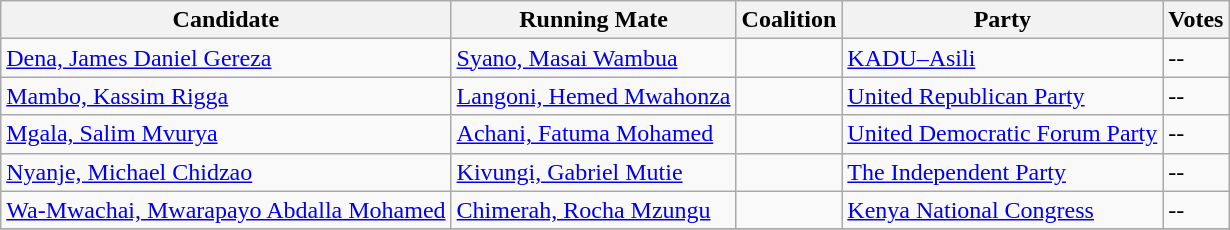<table class="wikitable sortable">
<tr>
<th>Candidate</th>
<th>Running Mate</th>
<th>Coalition</th>
<th>Party</th>
<th>Votes</th>
</tr>
<tr>
<td><a href='#'>Dena, James Daniel Gereza</a></td>
<td><a href='#'>Syano, Masai Wambua</a></td>
<td></td>
<td><a href='#'>KADU–Asili</a></td>
<td>--</td>
</tr>
<tr>
<td><a href='#'>Mambo, Kassim Rigga</a></td>
<td><a href='#'>Langoni, Hemed Mwahonza</a></td>
<td></td>
<td><a href='#'>United Republican Party</a></td>
<td>--</td>
</tr>
<tr>
<td><a href='#'>Mgala, Salim Mvurya</a></td>
<td><a href='#'>Achani, Fatuma Mohamed</a></td>
<td></td>
<td><a href='#'>United Democratic Forum Party</a></td>
<td>--</td>
</tr>
<tr>
<td><a href='#'>Nyanje, Michael Chidzao</a></td>
<td><a href='#'>Kivungi, Gabriel Mutie</a></td>
<td></td>
<td><a href='#'>The Independent Party</a></td>
<td>--</td>
</tr>
<tr>
<td><a href='#'>Wa-Mwachai, Mwarapayo Abdalla Mohamed</a></td>
<td><a href='#'>Chimerah, Rocha Mzungu</a></td>
<td></td>
<td><a href='#'>Kenya National Congress</a></td>
<td>--</td>
</tr>
<tr>
</tr>
</table>
